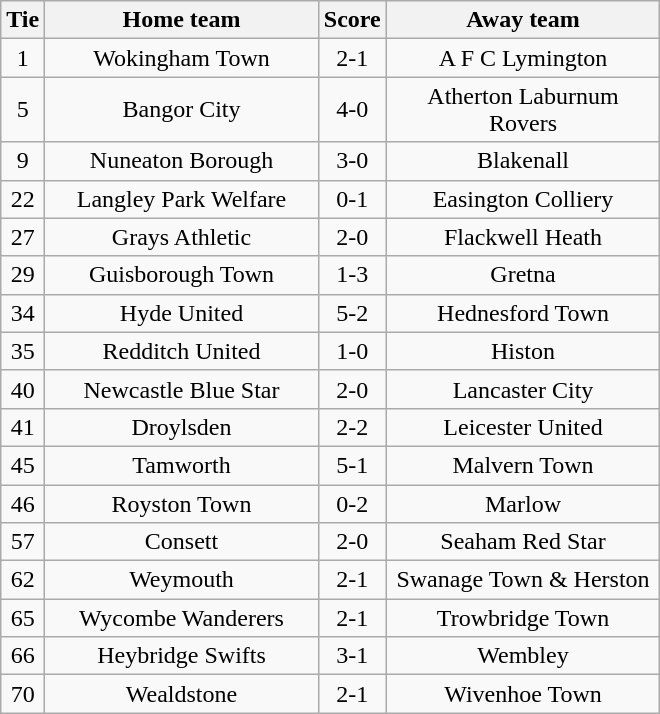<table class="wikitable" style="text-align:center;">
<tr>
<th width=20>Tie</th>
<th width=175>Home team</th>
<th width=20>Score</th>
<th width=175>Away team</th>
</tr>
<tr>
<td>1</td>
<td>Wokingham Town</td>
<td>2-1</td>
<td>A F C Lymington</td>
</tr>
<tr>
<td>5</td>
<td>Bangor City</td>
<td>4-0</td>
<td>Atherton Laburnum Rovers</td>
</tr>
<tr>
<td>9</td>
<td>Nuneaton Borough</td>
<td>3-0</td>
<td>Blakenall</td>
</tr>
<tr>
<td>22</td>
<td>Langley Park Welfare</td>
<td>0-1</td>
<td>Easington Colliery</td>
</tr>
<tr>
<td>27</td>
<td>Grays Athletic</td>
<td>2-0</td>
<td>Flackwell Heath</td>
</tr>
<tr>
<td>29</td>
<td>Guisborough Town</td>
<td>1-3</td>
<td>Gretna</td>
</tr>
<tr>
<td>34</td>
<td>Hyde United</td>
<td>5-2</td>
<td>Hednesford Town</td>
</tr>
<tr>
<td>35</td>
<td>Redditch United</td>
<td>1-0</td>
<td>Histon</td>
</tr>
<tr>
<td>40</td>
<td>Newcastle Blue Star</td>
<td>2-0</td>
<td>Lancaster City</td>
</tr>
<tr>
<td>41</td>
<td>Droylsden</td>
<td>2-2</td>
<td>Leicester United</td>
</tr>
<tr>
<td>45</td>
<td>Tamworth</td>
<td>5-1</td>
<td>Malvern Town</td>
</tr>
<tr>
<td>46</td>
<td>Royston Town</td>
<td>0-2</td>
<td>Marlow</td>
</tr>
<tr>
<td>57</td>
<td>Consett</td>
<td>2-0</td>
<td>Seaham Red Star</td>
</tr>
<tr>
<td>62</td>
<td>Weymouth</td>
<td>2-1</td>
<td>Swanage Town & Herston</td>
</tr>
<tr>
<td>65</td>
<td>Wycombe Wanderers</td>
<td>2-1</td>
<td>Trowbridge Town</td>
</tr>
<tr>
<td>66</td>
<td>Heybridge Swifts</td>
<td>3-1</td>
<td>Wembley</td>
</tr>
<tr>
<td>70</td>
<td>Wealdstone</td>
<td>2-1</td>
<td>Wivenhoe Town</td>
</tr>
</table>
